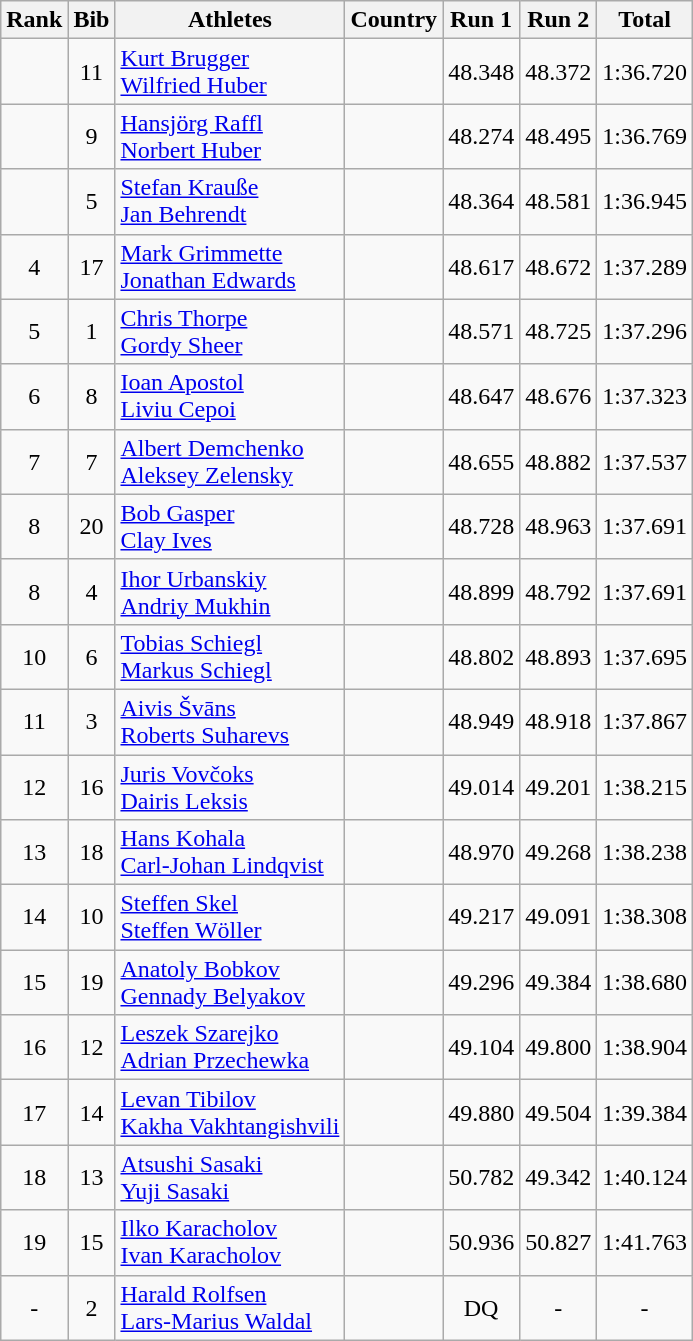<table class="wikitable sortable" style="text-align:center">
<tr>
<th>Rank</th>
<th>Bib</th>
<th>Athletes</th>
<th>Country</th>
<th>Run 1</th>
<th>Run 2</th>
<th>Total</th>
</tr>
<tr>
<td></td>
<td>11</td>
<td align=left><a href='#'>Kurt Brugger</a> <br> <a href='#'>Wilfried Huber</a></td>
<td align=left></td>
<td>48.348</td>
<td>48.372</td>
<td>1:36.720</td>
</tr>
<tr>
<td></td>
<td>9</td>
<td align=left><a href='#'>Hansjörg Raffl</a> <br> <a href='#'>Norbert Huber</a></td>
<td align=left></td>
<td>48.274</td>
<td>48.495</td>
<td>1:36.769</td>
</tr>
<tr>
<td></td>
<td>5</td>
<td align=left><a href='#'>Stefan Krauße</a> <br> <a href='#'>Jan Behrendt</a></td>
<td align=left></td>
<td>48.364</td>
<td>48.581</td>
<td>1:36.945</td>
</tr>
<tr>
<td>4</td>
<td>17</td>
<td align=left><a href='#'>Mark Grimmette</a> <br> <a href='#'>Jonathan Edwards</a></td>
<td align=left></td>
<td>48.617</td>
<td>48.672</td>
<td>1:37.289</td>
</tr>
<tr>
<td>5</td>
<td>1</td>
<td align=left><a href='#'>Chris Thorpe</a> <br> <a href='#'>Gordy Sheer</a></td>
<td align=left></td>
<td>48.571</td>
<td>48.725</td>
<td>1:37.296</td>
</tr>
<tr>
<td>6</td>
<td>8</td>
<td align=left><a href='#'>Ioan Apostol</a> <br> <a href='#'>Liviu Cepoi</a></td>
<td align=left></td>
<td>48.647</td>
<td>48.676</td>
<td>1:37.323</td>
</tr>
<tr>
<td>7</td>
<td>7</td>
<td align=left><a href='#'>Albert Demchenko</a> <br> <a href='#'>Aleksey Zelensky</a></td>
<td align=left></td>
<td>48.655</td>
<td>48.882</td>
<td>1:37.537</td>
</tr>
<tr>
<td>8</td>
<td>20</td>
<td align=left><a href='#'>Bob Gasper</a> <br> <a href='#'>Clay Ives</a></td>
<td align=left></td>
<td>48.728</td>
<td>48.963</td>
<td>1:37.691</td>
</tr>
<tr>
<td>8</td>
<td>4</td>
<td align=left><a href='#'>Ihor Urbanskiy</a> <br> <a href='#'>Andriy Mukhin</a></td>
<td align=left></td>
<td>48.899</td>
<td>48.792</td>
<td>1:37.691</td>
</tr>
<tr>
<td>10</td>
<td>6</td>
<td align=left><a href='#'>Tobias Schiegl</a> <br> <a href='#'>Markus Schiegl</a></td>
<td align=left></td>
<td>48.802</td>
<td>48.893</td>
<td>1:37.695</td>
</tr>
<tr>
<td>11</td>
<td>3</td>
<td align=left><a href='#'>Aivis Švāns</a> <br> <a href='#'>Roberts Suharevs</a></td>
<td align=left></td>
<td>48.949</td>
<td>48.918</td>
<td>1:37.867</td>
</tr>
<tr>
<td>12</td>
<td>16</td>
<td align=left><a href='#'>Juris Vovčoks</a> <br> <a href='#'>Dairis Leksis</a></td>
<td align=left></td>
<td>49.014</td>
<td>49.201</td>
<td>1:38.215</td>
</tr>
<tr>
<td>13</td>
<td>18</td>
<td align=left><a href='#'>Hans Kohala</a> <br> <a href='#'>Carl-Johan Lindqvist</a></td>
<td align=left></td>
<td>48.970</td>
<td>49.268</td>
<td>1:38.238</td>
</tr>
<tr>
<td>14</td>
<td>10</td>
<td align=left><a href='#'>Steffen Skel</a> <br> <a href='#'>Steffen Wöller</a></td>
<td align=left></td>
<td>49.217</td>
<td>49.091</td>
<td>1:38.308</td>
</tr>
<tr>
<td>15</td>
<td>19</td>
<td align=left><a href='#'>Anatoly Bobkov</a> <br> <a href='#'>Gennady Belyakov</a></td>
<td align=left></td>
<td>49.296</td>
<td>49.384</td>
<td>1:38.680</td>
</tr>
<tr>
<td>16</td>
<td>12</td>
<td align=left><a href='#'>Leszek Szarejko</a> <br> <a href='#'>Adrian Przechewka</a></td>
<td align=left></td>
<td>49.104</td>
<td>49.800</td>
<td>1:38.904</td>
</tr>
<tr>
<td>17</td>
<td>14</td>
<td align=left><a href='#'>Levan Tibilov</a> <br> <a href='#'>Kakha Vakhtangishvili</a></td>
<td align=left></td>
<td>49.880</td>
<td>49.504</td>
<td>1:39.384</td>
</tr>
<tr>
<td>18</td>
<td>13</td>
<td align=left><a href='#'>Atsushi Sasaki</a> <br> <a href='#'>Yuji Sasaki</a></td>
<td align=left></td>
<td>50.782</td>
<td>49.342</td>
<td>1:40.124</td>
</tr>
<tr>
<td>19</td>
<td>15</td>
<td align=left><a href='#'>Ilko Karacholov</a> <br> <a href='#'>Ivan Karacholov</a></td>
<td align=left></td>
<td>50.936</td>
<td>50.827</td>
<td>1:41.763</td>
</tr>
<tr>
<td>-</td>
<td>2</td>
<td align=left><a href='#'>Harald Rolfsen</a> <br> <a href='#'>Lars-Marius Waldal</a></td>
<td align=left></td>
<td>DQ</td>
<td>-</td>
<td>-</td>
</tr>
</table>
